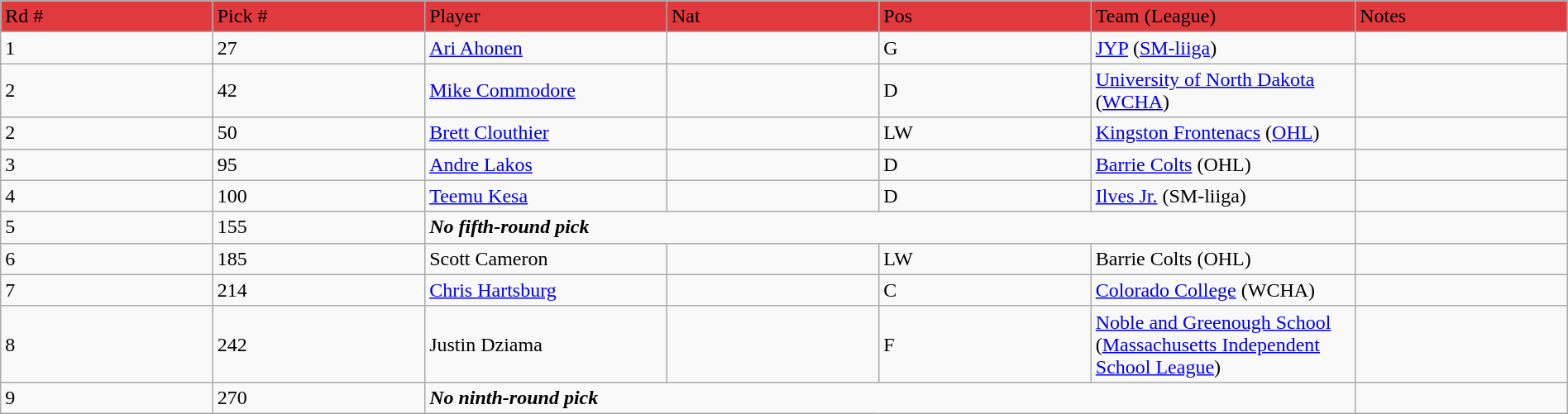<table class="wikitable" style="width: 100%">
<tr>
<td width="5%"; style="background:#E13A3E">Rd #</td>
<td width="5%"; style="background:#E13A3E">Pick #</td>
<td width="5%"; style="background:#E13A3E">Player</td>
<td width="5%"; style="background:#E13A3E">Nat</td>
<td width="5%"; style="background:#E13A3E">Pos</td>
<td width="5%"; style="background:#E13A3E">Team (League)</td>
<td width="5%"; style="background:#E13A3E">Notes</td>
</tr>
<tr>
<td>1</td>
<td>27</td>
<td><a href='#'>Ari Ahonen</a></td>
<td></td>
<td>G</td>
<td><a href='#'>JYP</a> (<a href='#'>SM-liiga</a>)</td>
<td></td>
</tr>
<tr>
<td>2</td>
<td>42</td>
<td><a href='#'>Mike Commodore</a></td>
<td></td>
<td>D</td>
<td><a href='#'>University of North Dakota</a> (<a href='#'>WCHA</a>)</td>
<td></td>
</tr>
<tr>
<td>2</td>
<td>50</td>
<td><a href='#'>Brett Clouthier</a></td>
<td></td>
<td>LW</td>
<td><a href='#'>Kingston Frontenacs</a> (<a href='#'>OHL</a>)</td>
<td></td>
</tr>
<tr>
<td>3</td>
<td>95</td>
<td><a href='#'>Andre Lakos</a></td>
<td></td>
<td>D</td>
<td><a href='#'>Barrie Colts</a> (OHL)</td>
<td></td>
</tr>
<tr>
<td>4</td>
<td>100</td>
<td><a href='#'>Teemu Kesa</a></td>
<td></td>
<td>D</td>
<td><a href='#'>Ilves Jr.</a> (SM-liiga)</td>
<td></td>
</tr>
<tr>
<td>5</td>
<td>155</td>
<td colspan="4"><strong><em>No fifth-round pick</em></strong></td>
<td></td>
</tr>
<tr>
<td>6</td>
<td>185</td>
<td>Scott Cameron</td>
<td></td>
<td>LW</td>
<td>Barrie Colts (OHL)</td>
<td></td>
</tr>
<tr>
<td>7</td>
<td>214</td>
<td><a href='#'>Chris Hartsburg</a></td>
<td></td>
<td>C</td>
<td><a href='#'>Colorado College</a> (WCHA)</td>
<td></td>
</tr>
<tr>
<td>8</td>
<td>242</td>
<td>Justin Dziama</td>
<td></td>
<td>F</td>
<td><a href='#'>Noble and Greenough School</a> (<a href='#'>Massachusetts Independent School League</a>)</td>
<td></td>
</tr>
<tr>
<td>9</td>
<td>270</td>
<td colspan="4"><strong><em>No ninth-round pick</em></strong></td>
<td></td>
</tr>
</table>
